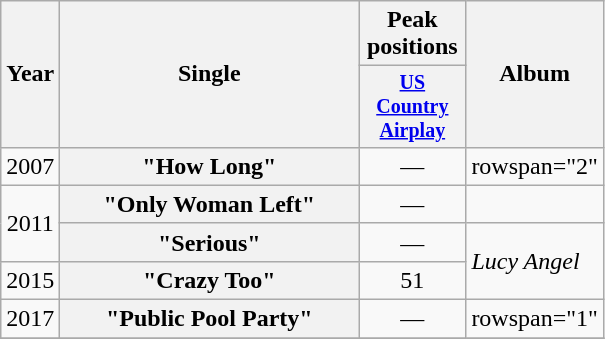<table class="wikitable plainrowheaders" style="text-align:center;">
<tr>
<th rowspan="2">Year</th>
<th rowspan="2" style="width:12em;">Single</th>
<th>Peak positions</th>
<th rowspan="2">Album</th>
</tr>
<tr style="font-size:smaller;">
<th width="65"><a href='#'>US Country Airplay</a></th>
</tr>
<tr>
<td>2007</td>
<th scope="row">"How Long"</th>
<td>—</td>
<td>rowspan="2" </td>
</tr>
<tr>
<td rowspan="2">2011</td>
<th scope="row">"Only Woman Left"</th>
<td>—</td>
</tr>
<tr>
<th scope="row">"Serious"</th>
<td>—</td>
<td align="left" rowspan="2"><em>Lucy Angel</em></td>
</tr>
<tr>
<td>2015</td>
<th scope="row">"Crazy Too"</th>
<td>51</td>
</tr>
<tr>
<td>2017</td>
<th scope="row">"Public Pool Party"</th>
<td>—</td>
<td>rowspan="1" </td>
</tr>
<tr>
</tr>
</table>
